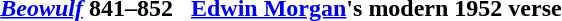<table cellpadding=5 style="margin:1em auto;">
<tr>
<th><em><a href='#'>Beowulf</a></em> 841–852</th>
<th><a href='#'>Edwin Morgan</a>'s modern 1952 verse</th>
</tr>
<tr>
<td></td>
<td></td>
</tr>
</table>
